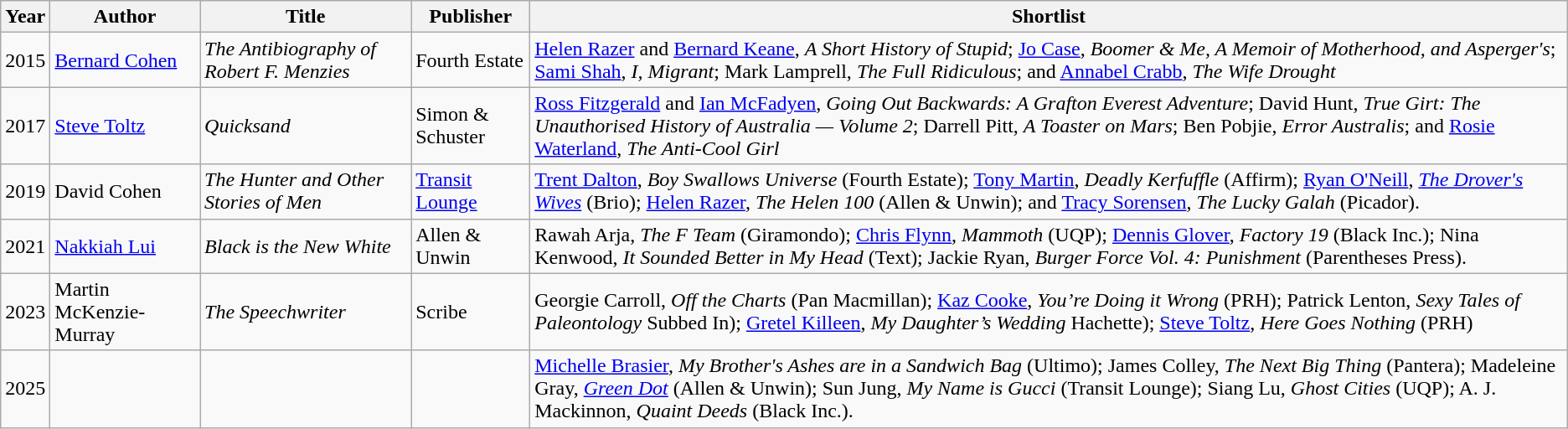<table class="wikitable sortable">
<tr>
<th>Year</th>
<th>Author</th>
<th>Title</th>
<th>Publisher</th>
<th>Shortlist</th>
</tr>
<tr>
<td>2015</td>
<td><a href='#'>Bernard Cohen</a></td>
<td><em>The Antibiography of Robert F. Menzies</em></td>
<td>Fourth Estate</td>
<td><a href='#'>Helen Razer</a> and <a href='#'>Bernard Keane</a>, <em>A Short History of Stupid</em>; <a href='#'>Jo Case</a>, <em>Boomer & Me, A Memoir of Motherhood, and Asperger's</em>; <a href='#'>Sami Shah</a>, <em>I, Migrant</em>; Mark Lamprell, <em>The Full Ridiculous</em>; and <a href='#'>Annabel Crabb</a>, <em>The Wife Drought</em></td>
</tr>
<tr>
<td>2017</td>
<td><a href='#'>Steve Toltz</a></td>
<td><em>Quicksand</em></td>
<td>Simon & Schuster</td>
<td><a href='#'>Ross Fitzgerald</a> and <a href='#'>Ian McFadyen</a>, <em>Going Out Backwards: A Grafton Everest Adventure</em>; David Hunt, <em>True Girt: The Unauthorised History of Australia — Volume 2</em>; Darrell Pitt, <em>A Toaster on Mars</em>; Ben Pobjie, <em>Error Australis</em>; and <a href='#'>Rosie Waterland</a>, <em>The Anti-Cool Girl</em></td>
</tr>
<tr>
<td>2019</td>
<td>David Cohen</td>
<td><em>The Hunter and Other Stories of Men </em></td>
<td><a href='#'>Transit Lounge</a></td>
<td><a href='#'>Trent Dalton</a>, <em>Boy Swallows Universe</em> (Fourth Estate); <a href='#'>Tony Martin</a>, <em>Deadly Kerfuffle</em> (Affirm); <a href='#'>Ryan O'Neill</a>, <em><a href='#'>The Drover's Wives</a></em> (Brio); <a href='#'>Helen Razer</a>, <em>The Helen 100</em> (Allen & Unwin); and <a href='#'>Tracy Sorensen</a>, <em>The Lucky Galah</em> (Picador).</td>
</tr>
<tr>
<td>2021</td>
<td><a href='#'>Nakkiah Lui</a></td>
<td><em>Black is the New White</em></td>
<td>Allen & Unwin</td>
<td>Rawah Arja, <em>The F Team</em> (Giramondo); <a href='#'>Chris Flynn</a>, <em>Mammoth</em> (UQP); <a href='#'>Dennis Glover</a>, <em>Factory 19</em> (Black Inc.); Nina Kenwood, <em>It Sounded Better in My Head</em> (Text); Jackie Ryan, <em>Burger Force Vol. 4: Punishment</em> (Parentheses Press).</td>
</tr>
<tr>
<td>2023</td>
<td>Martin McKenzie-Murray</td>
<td><em>The Speechwriter</em></td>
<td>Scribe</td>
<td>Georgie Carroll, <em>Off the Charts</em> (Pan Macmillan); <a href='#'>Kaz Cooke</a>, <em>You’re Doing it Wrong</em> (PRH); Patrick Lenton, <em>Sexy Tales of Paleontology</em>  Subbed In); <a href='#'>Gretel Killeen</a>, <em>My Daughter’s Wedding</em>  Hachette); <a href='#'>Steve Toltz</a>, <em>Here Goes Nothing</em> (PRH)</td>
</tr>
<tr>
<td>2025</td>
<td></td>
<td></td>
<td></td>
<td><a href='#'>Michelle Brasier</a>, <em>My Brother's Ashes are in a Sandwich Bag</em> (Ultimo); James Colley, <em>The Next Big Thing</em> (Pantera); Madeleine Gray, <em><a href='#'>Green Dot</a></em> (Allen & Unwin); Sun Jung, <em>My Name is Gucci</em> (Transit Lounge); Siang Lu, <em>Ghost Cities</em> (UQP); A. J. Mackinnon, <em>Quaint Deeds</em> (Black Inc.).</td>
</tr>
</table>
